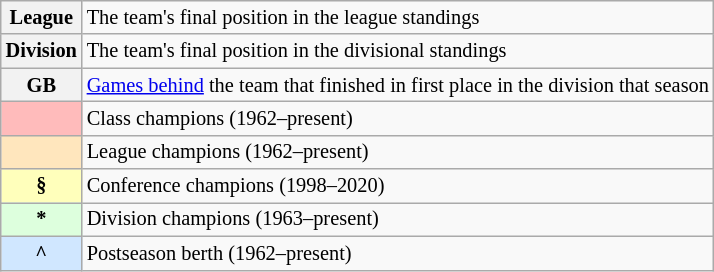<table class="wikitable plainrowheaders" style="font-size:85%">
<tr>
<th scope="row" style="text-align:center"><strong>League</strong></th>
<td>The team's final position in the league standings</td>
</tr>
<tr>
<th scope="row" style="text-align:center"><strong>Division</strong></th>
<td>The team's final position in the divisional standings</td>
</tr>
<tr>
<th scope="row" style="text-align:center"><strong>GB</strong></th>
<td><a href='#'>Games behind</a> the team that finished in first place in the division that season</td>
</tr>
<tr>
<th scope="row" style="text-align:center; background-color:#FFBBBB"></th>
<td>Class champions (1962–present)</td>
</tr>
<tr>
<th scope="row" style="text-align:center; background-color:#FFE6BD"></th>
<td>League champions (1962–present)</td>
</tr>
<tr>
<th scope="row" style="text-align:center; background-color:#FFFFBB">§</th>
<td>Conference champions (1998–2020)</td>
</tr>
<tr>
<th scope="row" style="text-align:center; background-color:#DDFFDD">*</th>
<td>Division champions (1963–present)</td>
</tr>
<tr>
<th scope="row" style="text-align:center; background-color:#D0E7FF">^</th>
<td>Postseason berth (1962–present)</td>
</tr>
</table>
